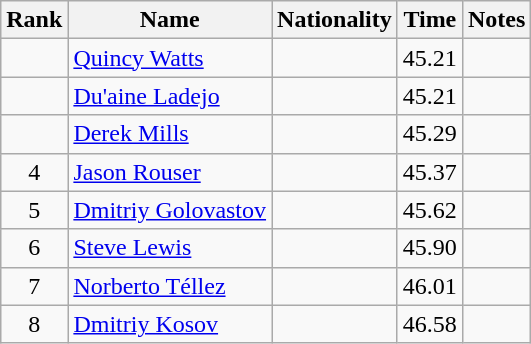<table class="wikitable sortable" style="text-align:center">
<tr>
<th>Rank</th>
<th>Name</th>
<th>Nationality</th>
<th>Time</th>
<th>Notes</th>
</tr>
<tr>
<td></td>
<td align=left><a href='#'>Quincy Watts</a></td>
<td align=left></td>
<td>45.21</td>
<td></td>
</tr>
<tr>
<td></td>
<td align=left><a href='#'>Du'aine Ladejo</a></td>
<td align=left></td>
<td>45.21</td>
<td></td>
</tr>
<tr>
<td></td>
<td align=left><a href='#'>Derek Mills</a></td>
<td align=left></td>
<td>45.29</td>
<td></td>
</tr>
<tr>
<td>4</td>
<td align=left><a href='#'>Jason Rouser</a></td>
<td align=left></td>
<td>45.37</td>
<td></td>
</tr>
<tr>
<td>5</td>
<td align=left><a href='#'>Dmitriy Golovastov</a></td>
<td align=left></td>
<td>45.62</td>
<td></td>
</tr>
<tr>
<td>6</td>
<td align=left><a href='#'>Steve Lewis</a></td>
<td align=left></td>
<td>45.90</td>
<td></td>
</tr>
<tr>
<td>7</td>
<td align=left><a href='#'>Norberto Téllez</a></td>
<td align=left></td>
<td>46.01</td>
<td></td>
</tr>
<tr>
<td>8</td>
<td align=left><a href='#'>Dmitriy Kosov</a></td>
<td align=left></td>
<td>46.58</td>
<td></td>
</tr>
</table>
